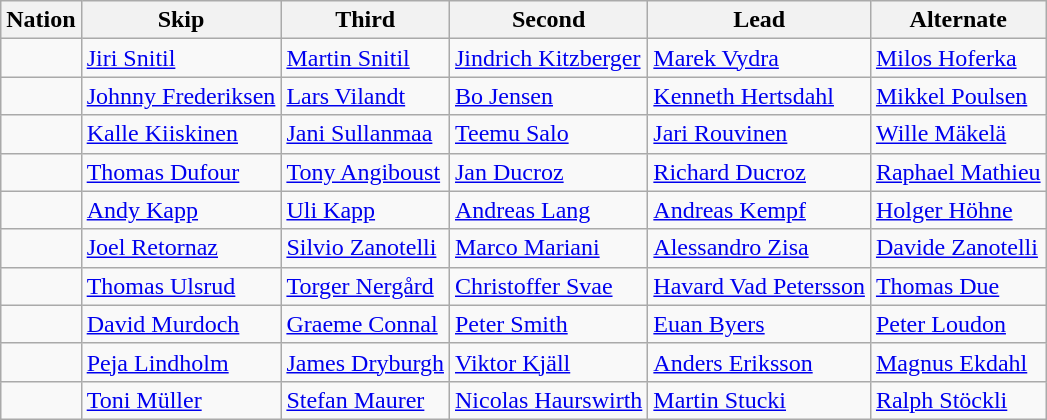<table class="wikitable">
<tr>
<th>Nation</th>
<th>Skip</th>
<th>Third</th>
<th>Second</th>
<th>Lead</th>
<th>Alternate</th>
</tr>
<tr>
<td></td>
<td><a href='#'>Jiri Snitil</a></td>
<td><a href='#'>Martin Snitil</a></td>
<td><a href='#'>Jindrich Kitzberger</a></td>
<td><a href='#'>Marek Vydra</a></td>
<td><a href='#'>Milos Hoferka</a></td>
</tr>
<tr>
<td></td>
<td><a href='#'>Johnny Frederiksen</a></td>
<td><a href='#'>Lars Vilandt</a></td>
<td><a href='#'>Bo Jensen</a></td>
<td><a href='#'>Kenneth Hertsdahl</a></td>
<td><a href='#'>Mikkel Poulsen</a></td>
</tr>
<tr>
<td></td>
<td><a href='#'>Kalle Kiiskinen</a></td>
<td><a href='#'>Jani Sullanmaa</a></td>
<td><a href='#'>Teemu Salo</a></td>
<td><a href='#'>Jari Rouvinen</a></td>
<td><a href='#'>Wille Mäkelä</a></td>
</tr>
<tr>
<td></td>
<td><a href='#'>Thomas Dufour</a></td>
<td><a href='#'>Tony Angiboust</a></td>
<td><a href='#'>Jan Ducroz</a></td>
<td><a href='#'>Richard Ducroz</a></td>
<td><a href='#'>Raphael Mathieu</a></td>
</tr>
<tr>
<td></td>
<td><a href='#'>Andy Kapp</a></td>
<td><a href='#'>Uli Kapp</a></td>
<td><a href='#'>Andreas Lang</a></td>
<td><a href='#'>Andreas Kempf</a></td>
<td><a href='#'>Holger Höhne</a></td>
</tr>
<tr>
<td></td>
<td><a href='#'>Joel Retornaz</a></td>
<td><a href='#'>Silvio Zanotelli</a></td>
<td><a href='#'>Marco Mariani</a></td>
<td><a href='#'>Alessandro Zisa</a></td>
<td><a href='#'>Davide Zanotelli</a></td>
</tr>
<tr>
<td></td>
<td><a href='#'>Thomas Ulsrud</a></td>
<td><a href='#'>Torger Nergård</a></td>
<td><a href='#'>Christoffer Svae</a></td>
<td><a href='#'>Havard Vad Petersson</a></td>
<td><a href='#'>Thomas Due</a></td>
</tr>
<tr>
<td></td>
<td><a href='#'>David Murdoch</a></td>
<td><a href='#'>Graeme Connal</a></td>
<td><a href='#'>Peter Smith</a></td>
<td><a href='#'>Euan Byers</a></td>
<td><a href='#'>Peter Loudon</a></td>
</tr>
<tr>
<td></td>
<td><a href='#'>Peja Lindholm</a></td>
<td><a href='#'>James Dryburgh</a></td>
<td><a href='#'>Viktor Kjäll</a></td>
<td><a href='#'>Anders Eriksson</a></td>
<td><a href='#'>Magnus Ekdahl</a></td>
</tr>
<tr>
<td></td>
<td><a href='#'>Toni Müller</a></td>
<td><a href='#'>Stefan Maurer</a></td>
<td><a href='#'>Nicolas Haurswirth</a></td>
<td><a href='#'>Martin Stucki</a></td>
<td><a href='#'>Ralph Stöckli</a></td>
</tr>
</table>
